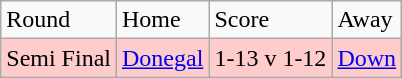<table class="wikitable">
<tr>
<td>Round</td>
<td>Home</td>
<td>Score</td>
<td>Away</td>
</tr>
<tr bgcolor="#FFCCCC">
<td>Semi Final</td>
<td><a href='#'>Donegal</a></td>
<td>1-13 v 1-12</td>
<td><a href='#'>Down</a></td>
</tr>
</table>
